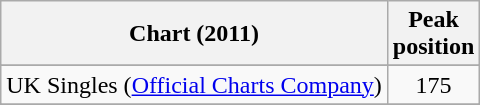<table class="wikitable sortable">
<tr>
<th scope="col">Chart (2011)</th>
<th scope="col">Peak<br>position</th>
</tr>
<tr>
</tr>
<tr>
</tr>
<tr>
<td>UK Singles (<a href='#'>Official Charts Company</a>)</td>
<td align="center">175</td>
</tr>
<tr>
</tr>
<tr>
</tr>
<tr>
</tr>
</table>
